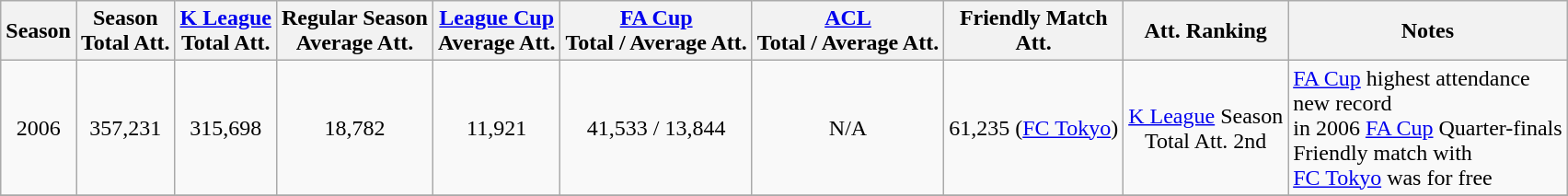<table class="wikitable" style="text-align:center">
<tr>
<th>Season</th>
<th>Season<br>Total Att.</th>
<th><a href='#'>K League</a><br>Total Att.</th>
<th>Regular Season<br>Average Att.</th>
<th><a href='#'>League Cup</a><br>Average Att.</th>
<th><a href='#'>FA Cup</a><br>Total / Average Att.</th>
<th><a href='#'>ACL</a><br>Total / Average Att.</th>
<th>Friendly Match<br> Att.</th>
<th>Att. Ranking</th>
<th>Notes</th>
</tr>
<tr>
<td>2006</td>
<td>357,231</td>
<td>315,698</td>
<td>18,782</td>
<td>11,921</td>
<td>41,533 / 13,844</td>
<td>N/A</td>
<td align=left>61,235 (<a href='#'>FC Tokyo</a>)</td>
<td><a href='#'>K League</a> Season<br>Total Att. 2nd</td>
<td align=left><a href='#'>FA Cup</a> highest attendance<br>new record<br>in 2006 <a href='#'>FA Cup</a> Quarter-finals<br>Friendly match with<br><a href='#'>FC Tokyo</a> was for free</td>
</tr>
<tr>
</tr>
</table>
